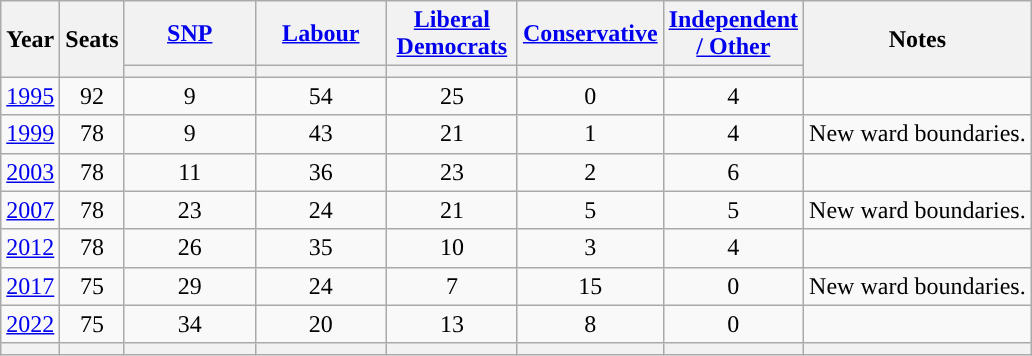<table class="wikitable" style=text-align:center>
<tr>
<th rowspan=2><strong>Year</strong></th>
<th rowspan=2><strong>Seats</strong></th>
<th width="80"><a href='#'><strong>SNP</strong></a></th>
<th width="80"><a href='#'><strong>Labour</strong></a></th>
<th width="80"><a href='#'><strong>Liberal Democrats</strong></a></th>
<th width="80"><a href='#'><strong>Conservative</strong></a></th>
<th width="80"><a href='#'><strong>Independent / Other</strong></a></th>
<th rowspan=2><strong>Notes</strong></th>
</tr>
<tr>
<th style="background-color: "></th>
<th style="background-color: "></th>
<th style="background-color: "></th>
<th style="background-color: "></th>
<th style="background-color: "></th>
</tr>
<tr>
<td><a href='#'>1995</a></td>
<td>92</td>
<td>9</td>
<td>54</td>
<td>25</td>
<td>0</td>
<td>4</td>
<td align=left></td>
</tr>
<tr>
<td><a href='#'>1999</a></td>
<td>78</td>
<td>9</td>
<td>43</td>
<td>21</td>
<td>1</td>
<td>4</td>
<td align=left>New ward boundaries.</td>
</tr>
<tr>
<td><a href='#'>2003</a></td>
<td>78</td>
<td>11</td>
<td>36</td>
<td>23</td>
<td>2</td>
<td>6</td>
<td align=left></td>
</tr>
<tr>
<td><a href='#'>2007</a></td>
<td>78</td>
<td>23</td>
<td>24</td>
<td>21</td>
<td>5</td>
<td>5</td>
<td align=left>New ward boundaries.</td>
</tr>
<tr>
<td><a href='#'>2012</a></td>
<td>78</td>
<td>26</td>
<td>35</td>
<td>10</td>
<td>3</td>
<td>4</td>
<td align=left></td>
</tr>
<tr>
<td><a href='#'>2017</a></td>
<td>75</td>
<td>29</td>
<td>24</td>
<td>7</td>
<td>15</td>
<td>0</td>
<td align=left>New ward boundaries.</td>
</tr>
<tr>
<td><a href='#'>2022</a></td>
<td>75</td>
<td>34</td>
<td>20</td>
<td>13</td>
<td>8</td>
<td>0</td>
<td align=left></td>
</tr>
<tr>
<th></th>
<th></th>
<th style="background-color: "></th>
<th style="background-color: "></th>
<th style="background-color: "></th>
<th style="background-color: "></th>
<th style="background-color: "></th>
<th></th>
</tr>
</table>
